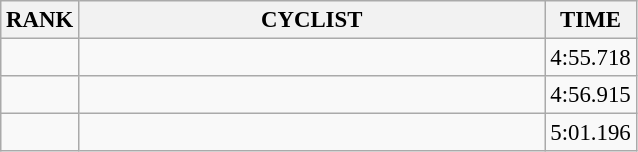<table class="wikitable" style="font-size:95%;">
<tr>
<th>RANK</th>
<th align="left" style="width: 20em">CYCLIST</th>
<th ! align="left">TIME</th>
</tr>
<tr>
<td align="center"></td>
<td></td>
<td>4:55.718</td>
</tr>
<tr>
<td align="center"></td>
<td></td>
<td>4:56.915</td>
</tr>
<tr>
<td align="center"></td>
<td></td>
<td>5:01.196</td>
</tr>
</table>
